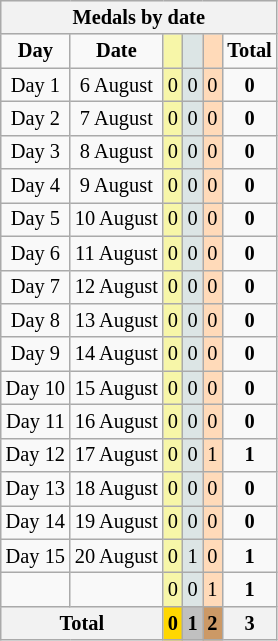<table class=wikitable style="font-size:85%">
<tr bgcolor=efefef>
<th colspan=6><strong>Medals by date</strong></th>
</tr>
<tr align=center>
<td><strong>Day</strong></td>
<td><strong>Date</strong></td>
<td bgcolor=#f7f6a8></td>
<td bgcolor=#dce5e5></td>
<td bgcolor=#ffdab9></td>
<td><strong>Total</strong></td>
</tr>
<tr align=center>
<td>Day 1</td>
<td>6 August</td>
<td bgcolor=F7F6A8>0</td>
<td bgcolor=DCE5E5>0</td>
<td bgcolor=FFDAB9>0</td>
<td><strong>0</strong></td>
</tr>
<tr align=center>
<td>Day 2</td>
<td>7 August</td>
<td bgcolor=F7F6A8>0</td>
<td bgcolor=DCE5E5>0</td>
<td bgcolor=FFDAB9>0</td>
<td><strong>0</strong></td>
</tr>
<tr align=center>
<td>Day 3</td>
<td>8 August</td>
<td bgcolor=F7F6A8>0</td>
<td bgcolor=DCE5E5>0</td>
<td bgcolor=FFDAB9>0</td>
<td><strong>0</strong></td>
</tr>
<tr align=center>
<td>Day 4</td>
<td>9 August</td>
<td bgcolor=F7F6A8>0</td>
<td bgcolor=DCE5E5>0</td>
<td bgcolor=FFDAB9>0</td>
<td><strong>0</strong></td>
</tr>
<tr align=center>
<td>Day 5</td>
<td>10 August</td>
<td bgcolor=F7F6A8>0</td>
<td bgcolor=DCE5E5>0</td>
<td bgcolor=FFDAB9>0</td>
<td><strong>0</strong></td>
</tr>
<tr align=center>
<td>Day 6</td>
<td>11 August</td>
<td bgcolor=F7F6A8>0</td>
<td bgcolor=DCE5E5>0</td>
<td bgcolor=FFDAB9>0</td>
<td><strong>0</strong></td>
</tr>
<tr align=center>
<td>Day 7</td>
<td>12 August</td>
<td bgcolor=F7F6A8>0</td>
<td bgcolor=DCE5E5>0</td>
<td bgcolor=FFDAB9>0</td>
<td><strong>0</strong></td>
</tr>
<tr align=center>
<td>Day 8</td>
<td>13 August</td>
<td bgcolor=F7F6A8>0</td>
<td bgcolor=DCE5E5>0</td>
<td bgcolor=FFDAB9>0</td>
<td><strong>0</strong></td>
</tr>
<tr align=center>
<td>Day 9</td>
<td>14 August</td>
<td bgcolor=F7F6A8>0</td>
<td bgcolor=DCE5E5>0</td>
<td bgcolor=FFDAB9>0</td>
<td><strong>0</strong></td>
</tr>
<tr align=center>
<td>Day 10</td>
<td>15 August</td>
<td bgcolor=F7F6A8>0</td>
<td bgcolor=DCE5E5>0</td>
<td bgcolor=FFDAB9>0</td>
<td><strong>0</strong></td>
</tr>
<tr align=center>
<td>Day 11</td>
<td>16 August</td>
<td bgcolor=F7F6A8>0</td>
<td bgcolor=DCE5E5>0</td>
<td bgcolor=FFDAB9>0</td>
<td><strong>0</strong></td>
</tr>
<tr align=center>
<td>Day 12</td>
<td>17 August</td>
<td bgcolor=F7F6A8>0</td>
<td bgcolor=DCE5E5>0</td>
<td bgcolor=FFDAB9>1</td>
<td><strong>1</strong></td>
</tr>
<tr align=center>
<td>Day 13</td>
<td>18 August</td>
<td bgcolor=F7F6A8>0</td>
<td bgcolor=DCE5E5>0</td>
<td bgcolor=FFDAB9>0</td>
<td><strong>0</strong></td>
</tr>
<tr align=center>
<td>Day 14</td>
<td>19 August</td>
<td bgcolor=F7F6A8>0</td>
<td bgcolor=DCE5E5>0</td>
<td bgcolor=FFDAB9>0</td>
<td><strong>0</strong></td>
</tr>
<tr align=center>
<td>Day 15</td>
<td>20 August</td>
<td bgcolor=F7F6A8>0</td>
<td bgcolor=DCE5E5>1</td>
<td bgcolor=FFDAB9>0</td>
<td><strong>1</strong></td>
</tr>
<tr align=center>
<td></td>
<td></td>
<td bgcolor=F7F6A8>0</td>
<td bgcolor=DCE5E5>0</td>
<td bgcolor=FFDAB9>1</td>
<td><strong>1</strong></td>
</tr>
<tr>
<th colspan=2><strong>Total</strong></th>
<th style="background:gold">0</th>
<th style="background:silver">1</th>
<th style="background:#c96">2</th>
<th><strong>3</strong></th>
</tr>
</table>
